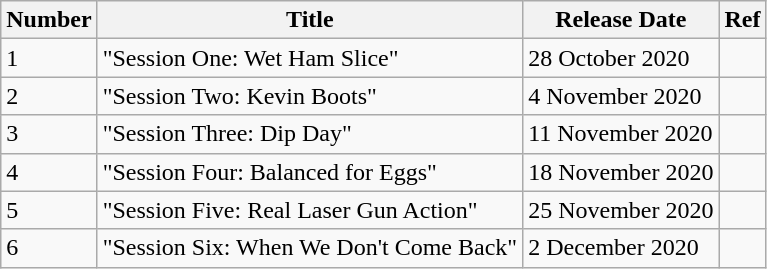<table class="wikitable">
<tr>
<th>Number</th>
<th>Title</th>
<th>Release Date</th>
<th>Ref</th>
</tr>
<tr>
<td>1</td>
<td>"Session One: Wet Ham Slice"</td>
<td>28 October 2020</td>
<td></td>
</tr>
<tr>
<td>2</td>
<td>"Session Two: Kevin Boots"</td>
<td>4 November 2020</td>
<td></td>
</tr>
<tr>
<td>3</td>
<td>"Session Three: Dip Day"</td>
<td>11 November 2020</td>
<td></td>
</tr>
<tr>
<td>4</td>
<td>"Session Four: Balanced for Eggs"</td>
<td>18 November 2020</td>
<td></td>
</tr>
<tr>
<td>5</td>
<td>"Session Five: Real Laser Gun Action"</td>
<td>25 November 2020</td>
<td></td>
</tr>
<tr>
<td>6</td>
<td>"Session Six: When We Don't Come Back"</td>
<td>2 December 2020</td>
<td></td>
</tr>
</table>
